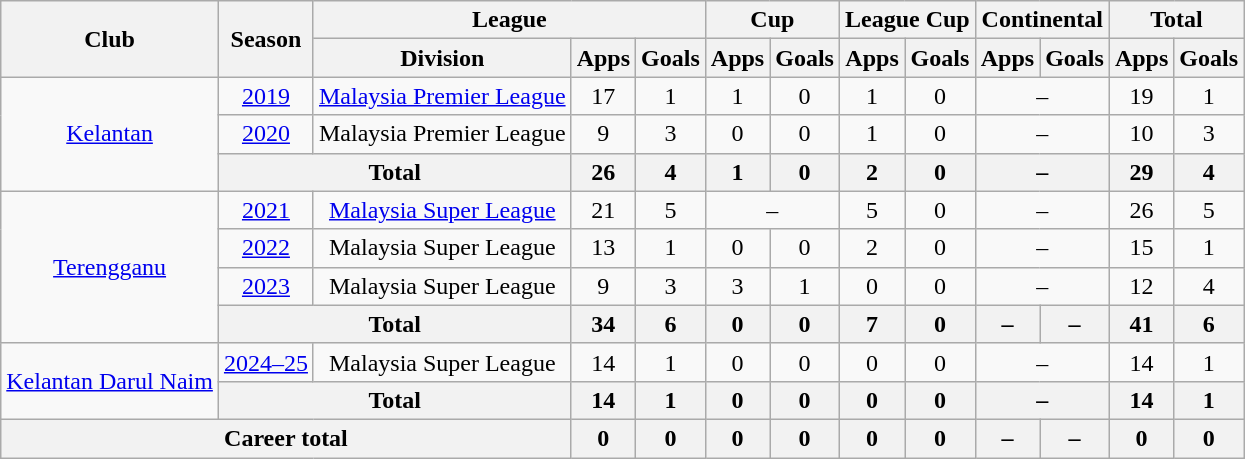<table class=wikitable style="text-align:center">
<tr>
<th rowspan=2>Club</th>
<th rowspan=2>Season</th>
<th colspan=3>League</th>
<th colspan=2>Cup</th>
<th colspan=2>League Cup</th>
<th colspan=2>Continental</th>
<th colspan=2>Total</th>
</tr>
<tr>
<th>Division</th>
<th>Apps</th>
<th>Goals</th>
<th>Apps</th>
<th>Goals</th>
<th>Apps</th>
<th>Goals</th>
<th>Apps</th>
<th>Goals</th>
<th>Apps</th>
<th>Goals</th>
</tr>
<tr>
<td rowspan=3><a href='#'>Kelantan</a></td>
<td><a href='#'>2019</a></td>
<td><a href='#'>Malaysia Premier League</a></td>
<td>17</td>
<td>1</td>
<td>1</td>
<td>0</td>
<td>1</td>
<td>0</td>
<td colspan=2>–</td>
<td>19</td>
<td>1</td>
</tr>
<tr>
<td><a href='#'>2020</a></td>
<td>Malaysia Premier League</td>
<td>9</td>
<td>3</td>
<td>0</td>
<td>0</td>
<td>1</td>
<td>0</td>
<td colspan=2>–</td>
<td>10</td>
<td>3</td>
</tr>
<tr>
<th colspan="2">Total</th>
<th>26</th>
<th>4</th>
<th>1</th>
<th>0</th>
<th>2</th>
<th>0</th>
<th colspan=2>–</th>
<th>29</th>
<th>4</th>
</tr>
<tr>
<td rowspan=4><a href='#'>Terengganu</a></td>
<td><a href='#'>2021</a></td>
<td><a href='#'>Malaysia Super League</a></td>
<td>21</td>
<td>5</td>
<td colspan=2>–</td>
<td>5</td>
<td>0</td>
<td colspan=2>–</td>
<td>26</td>
<td>5</td>
</tr>
<tr>
<td><a href='#'>2022</a></td>
<td>Malaysia Super League</td>
<td>13</td>
<td>1</td>
<td>0</td>
<td>0</td>
<td>2</td>
<td>0</td>
<td colspan=2>–</td>
<td>15</td>
<td>1</td>
</tr>
<tr>
<td><a href='#'>2023</a></td>
<td>Malaysia Super League</td>
<td>9</td>
<td>3</td>
<td>3</td>
<td>1</td>
<td>0</td>
<td>0</td>
<td colspan=2>–</td>
<td>12</td>
<td>4</td>
</tr>
<tr>
<th colspan="2">Total</th>
<th>34</th>
<th>6</th>
<th>0</th>
<th>0</th>
<th>7</th>
<th>0</th>
<th>–</th>
<th>–</th>
<th>41</th>
<th>6</th>
</tr>
<tr>
<td rowspan=2><a href='#'>Kelantan Darul Naim</a></td>
<td><a href='#'>2024–25</a></td>
<td>Malaysia Super League</td>
<td>14</td>
<td>1</td>
<td>0</td>
<td>0</td>
<td>0</td>
<td>0</td>
<td colspan=2>–</td>
<td>14</td>
<td>1</td>
</tr>
<tr>
<th colspan="2">Total</th>
<th>14</th>
<th>1</th>
<th>0</th>
<th>0</th>
<th>0</th>
<th>0</th>
<th colspan=2>–</th>
<th>14</th>
<th>1</th>
</tr>
<tr>
<th colspan="3">Career total</th>
<th>0</th>
<th>0</th>
<th>0</th>
<th>0</th>
<th>0</th>
<th>0</th>
<th>–</th>
<th>–</th>
<th>0</th>
<th>0</th>
</tr>
</table>
